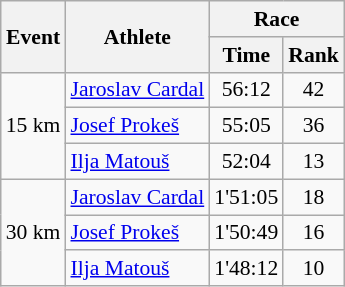<table class="wikitable" border="1" style="font-size:90%">
<tr>
<th rowspan=2>Event</th>
<th rowspan=2>Athlete</th>
<th colspan=2>Race</th>
</tr>
<tr>
<th>Time</th>
<th>Rank</th>
</tr>
<tr>
<td rowspan=3>15 km</td>
<td><a href='#'>Jaroslav Cardal</a></td>
<td align=center>56:12</td>
<td align=center>42</td>
</tr>
<tr>
<td><a href='#'>Josef Prokeš</a></td>
<td align=center>55:05</td>
<td align=center>36</td>
</tr>
<tr>
<td><a href='#'>Ilja Matouš</a></td>
<td align=center>52:04</td>
<td align=center>13</td>
</tr>
<tr>
<td rowspan=3>30 km</td>
<td><a href='#'>Jaroslav Cardal</a></td>
<td align=center>1'51:05</td>
<td align=center>18</td>
</tr>
<tr>
<td><a href='#'>Josef Prokeš</a></td>
<td align=center>1'50:49</td>
<td align=center>16</td>
</tr>
<tr>
<td><a href='#'>Ilja Matouš</a></td>
<td align=center>1'48:12</td>
<td align=center>10</td>
</tr>
</table>
